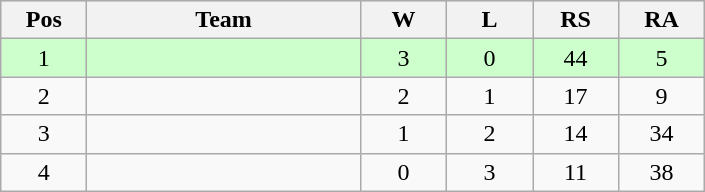<table class="wikitable gauche" style="text-align:center">
<tr bgcolor="e5e5e5">
<th width="50">Pos</th>
<th width="175">Team</th>
<th width="50">W</th>
<th width="50">L</th>
<th width="50">RS</th>
<th width="50">RA</th>
</tr>
<tr bgcolor=ccffcc>
<td>1</td>
<td align=left></td>
<td>3</td>
<td>0</td>
<td>44</td>
<td>5</td>
</tr>
<tr>
<td>2</td>
<td align=left></td>
<td>2</td>
<td>1</td>
<td>17</td>
<td>9</td>
</tr>
<tr>
<td>3</td>
<td align=left></td>
<td>1</td>
<td>2</td>
<td>14</td>
<td>34</td>
</tr>
<tr>
<td>4</td>
<td align=left></td>
<td>0</td>
<td>3</td>
<td>11</td>
<td>38</td>
</tr>
</table>
